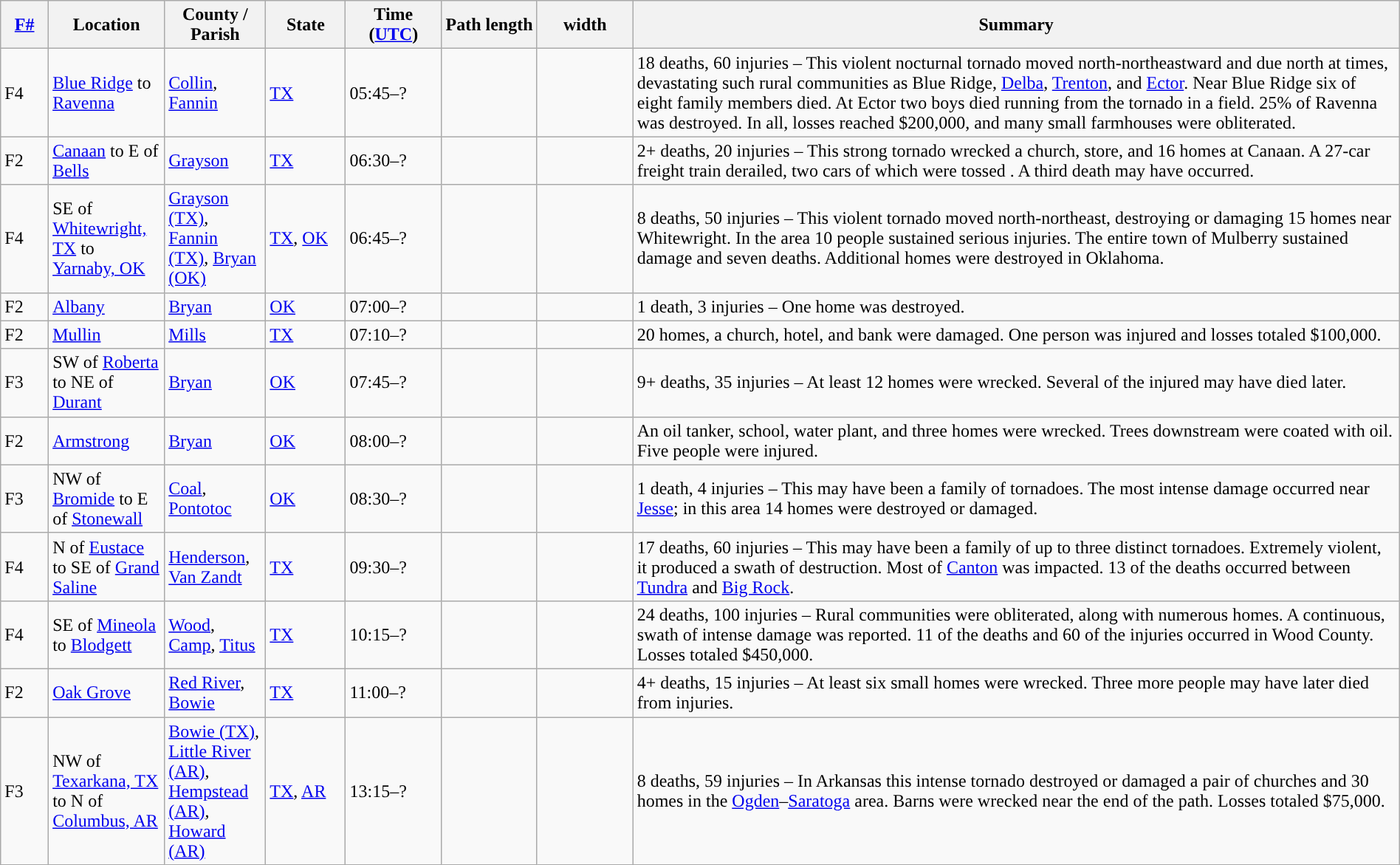<table class="wikitable sortable" style="width:100%;">
<tr>
<th scope="col"  style="width:3%; text-align:center;"><a href='#'>F#</a></th>
<th scope="col"  style="width:7%; text-align:center;" class="unsortable">Location</th>
<th scope="col"  style="width:6%; text-align:center;" class="unsortable">County / Parish</th>
<th scope="col"  style="width:5%; text-align:center;">State</th>
<th scope="col"  style="width:6%; text-align:center;">Time (<a href='#'>UTC</a>)</th>
<th scope="col"  style="width:6%; text-align:center;">Path length</th>
<th scope="col"  style="width:6%; text-align:center;"> width</th>
<th scope="col" class="unsortable" style="width:48%; text-align:center;">Summary</th>
</tr>
<tr>
<td>F4</td>
<td><a href='#'>Blue Ridge</a> to <a href='#'>Ravenna</a></td>
<td><a href='#'>Collin</a>, <a href='#'>Fannin</a></td>
<td><a href='#'>TX</a></td>
<td>05:45–?</td>
<td></td>
<td></td>
<td>18 deaths, 60 injuries – This violent nocturnal tornado moved north-northeastward and due north at times, devastating such rural communities as Blue Ridge, <a href='#'>Delba</a>, <a href='#'>Trenton</a>, and <a href='#'>Ector</a>. Near Blue Ridge six of eight family members died. At Ector two boys died running from the tornado in a field. 25% of Ravenna was destroyed. In all, losses reached $200,000, and many small farmhouses were obliterated.</td>
</tr>
<tr>
<td>F2</td>
<td><a href='#'>Canaan</a> to E of <a href='#'>Bells</a></td>
<td><a href='#'>Grayson</a></td>
<td><a href='#'>TX</a></td>
<td>06:30–?</td>
<td></td>
<td></td>
<td>2+ deaths, 20 injuries – This strong tornado wrecked a church, store, and 16 homes at Canaan. A 27-car freight train derailed, two cars of which were tossed . A third death may have occurred.</td>
</tr>
<tr>
<td>F4</td>
<td>SE of <a href='#'>Whitewright, TX</a> to <a href='#'>Yarnaby, OK</a></td>
<td><a href='#'>Grayson (TX)</a>, <a href='#'>Fannin (TX)</a>, <a href='#'>Bryan (OK)</a></td>
<td><a href='#'>TX</a>, <a href='#'>OK</a></td>
<td>06:45–?</td>
<td></td>
<td></td>
<td>8 deaths, 50 injuries – This violent tornado moved north-northeast, destroying or damaging 15 homes near Whitewright. In the area 10 people sustained serious injuries. The entire town of Mulberry sustained damage and seven deaths. Additional homes were destroyed in Oklahoma.</td>
</tr>
<tr>
<td>F2</td>
<td><a href='#'>Albany</a></td>
<td><a href='#'>Bryan</a></td>
<td><a href='#'>OK</a></td>
<td>07:00–?</td>
<td></td>
<td></td>
<td>1 death, 3 injuries – One home was destroyed.</td>
</tr>
<tr>
<td>F2</td>
<td><a href='#'>Mullin</a></td>
<td><a href='#'>Mills</a></td>
<td><a href='#'>TX</a></td>
<td>07:10–?</td>
<td></td>
<td></td>
<td>20 homes, a church, hotel, and bank were damaged. One person was injured and losses totaled $100,000.</td>
</tr>
<tr>
<td>F3</td>
<td>SW of <a href='#'>Roberta</a> to NE of <a href='#'>Durant</a></td>
<td><a href='#'>Bryan</a></td>
<td><a href='#'>OK</a></td>
<td>07:45–?</td>
<td></td>
<td></td>
<td>9+ deaths, 35 injuries – At least 12 homes were wrecked. Several of the injured may have died later.</td>
</tr>
<tr>
<td>F2</td>
<td><a href='#'>Armstrong</a></td>
<td><a href='#'>Bryan</a></td>
<td><a href='#'>OK</a></td>
<td>08:00–?</td>
<td></td>
<td></td>
<td>An oil tanker, school, water plant, and three homes were wrecked. Trees downstream were coated with oil. Five people were injured.</td>
</tr>
<tr>
<td>F3</td>
<td>NW of <a href='#'>Bromide</a> to E of <a href='#'>Stonewall</a></td>
<td><a href='#'>Coal</a>, <a href='#'>Pontotoc</a></td>
<td><a href='#'>OK</a></td>
<td>08:30–?</td>
<td></td>
<td></td>
<td>1 death, 4 injuries – This may have been a family of tornadoes. The most intense damage occurred near <a href='#'>Jesse</a>; in this area 14 homes were destroyed or damaged.</td>
</tr>
<tr>
<td>F4</td>
<td>N of <a href='#'>Eustace</a> to SE of <a href='#'>Grand Saline</a></td>
<td><a href='#'>Henderson</a>, <a href='#'>Van Zandt</a></td>
<td><a href='#'>TX</a></td>
<td>09:30–?</td>
<td></td>
<td></td>
<td>17 deaths, 60 injuries – This may have been a family of up to three distinct tornadoes. Extremely violent, it produced a  swath of destruction. Most of <a href='#'>Canton</a> was impacted. 13 of the deaths occurred between <a href='#'>Tundra</a> and <a href='#'>Big Rock</a>.</td>
</tr>
<tr>
<td>F4</td>
<td>SE of <a href='#'>Mineola</a> to <a href='#'>Blodgett</a></td>
<td><a href='#'>Wood</a>, <a href='#'>Camp</a>, <a href='#'>Titus</a></td>
<td><a href='#'>TX</a></td>
<td>10:15–?</td>
<td></td>
<td></td>
<td>24 deaths, 100 injuries – Rural communities were obliterated, along with numerous homes. A continuous,  swath of intense damage was reported. 11 of the deaths and 60 of the injuries occurred in Wood County. Losses totaled $450,000.</td>
</tr>
<tr>
<td>F2</td>
<td><a href='#'>Oak Grove</a></td>
<td><a href='#'>Red River</a>, <a href='#'>Bowie</a></td>
<td><a href='#'>TX</a></td>
<td>11:00–?</td>
<td></td>
<td></td>
<td>4+ deaths, 15 injuries – At least six small homes were wrecked. Three more people may have later died from injuries.</td>
</tr>
<tr>
<td>F3</td>
<td>NW of <a href='#'>Texarkana, TX</a>  to N of <a href='#'>Columbus, AR</a></td>
<td><a href='#'>Bowie (TX)</a>, <a href='#'>Little River (AR)</a>, <a href='#'>Hempstead (AR)</a>, <a href='#'>Howard (AR)</a></td>
<td><a href='#'>TX</a>, <a href='#'>AR</a></td>
<td>13:15–?</td>
<td></td>
<td></td>
<td>8 deaths, 59 injuries – In Arkansas this intense tornado destroyed or damaged a pair of churches and 30 homes in the <a href='#'>Ogden</a>–<a href='#'>Saratoga</a> area. Barns were wrecked near the end of the path. Losses totaled $75,000.</td>
</tr>
</table>
